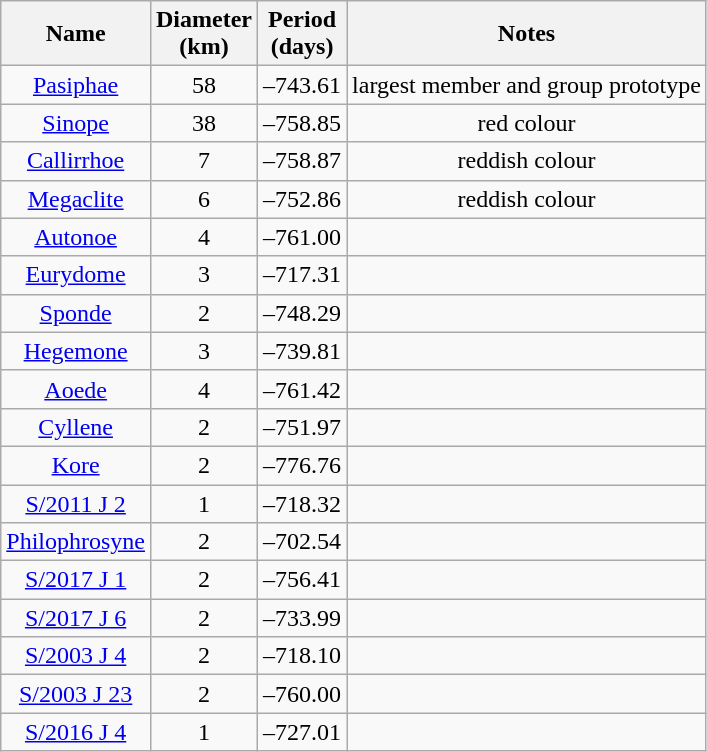<table class="wikitable sortable" style="text-align:center;">
<tr>
<th>Name</th>
<th>Diameter<br>(km)</th>
<th>Period<br>(days)</th>
<th>Notes</th>
</tr>
<tr id=Pasiphae>
<td><a href='#'>Pasiphae</a></td>
<td>58</td>
<td>–743.61</td>
<td>largest member and group prototype</td>
</tr>
<tr id=Sinope>
<td><a href='#'>Sinope</a></td>
<td>38</td>
<td>–758.85</td>
<td>red colour</td>
</tr>
<tr id=Callirrhoe >
<td><a href='#'>Callirrhoe</a></td>
<td>7</td>
<td>–758.87</td>
<td>reddish colour</td>
</tr>
<tr id=Megaclite >
<td><a href='#'>Megaclite</a></td>
<td>6</td>
<td>–752.86</td>
<td>reddish colour</td>
</tr>
<tr id=Autonoe >
<td><a href='#'>Autonoe</a></td>
<td>4</td>
<td>–761.00</td>
<td></td>
</tr>
<tr id=Eurydome >
<td><a href='#'>Eurydome</a></td>
<td>3</td>
<td>–717.31</td>
<td></td>
</tr>
<tr id=Sponde >
<td><a href='#'>Sponde</a></td>
<td>2</td>
<td>–748.29</td>
<td></td>
</tr>
<tr id=Hegemone >
<td><a href='#'>Hegemone</a></td>
<td>3</td>
<td>–739.81</td>
<td></td>
</tr>
<tr id=Aoede >
<td><a href='#'>Aoede</a></td>
<td>4</td>
<td>–761.42</td>
<td></td>
</tr>
<tr id=Cyllene >
<td><a href='#'>Cyllene</a></td>
<td>2</td>
<td>–751.97</td>
<td></td>
</tr>
<tr id=Kore >
<td><a href='#'>Kore</a></td>
<td>2</td>
<td>–776.76</td>
<td></td>
</tr>
<tr id=S/2011 J 2>
<td><a href='#'>S/2011 J 2</a></td>
<td>1</td>
<td>–718.32</td>
<td></td>
</tr>
<tr id=Philophrosyne >
<td><a href='#'>Philophrosyne</a></td>
<td>2</td>
<td>–702.54</td>
<td></td>
</tr>
<tr id=S/2017 J 1>
<td><a href='#'>S/2017 J 1</a></td>
<td>2</td>
<td>–756.41</td>
<td></td>
</tr>
<tr id=S/2017 J 6>
<td><a href='#'>S/2017 J 6</a></td>
<td>2</td>
<td>–733.99</td>
<td></td>
</tr>
<tr id=S/2003 J 4>
<td><a href='#'>S/2003 J 4</a></td>
<td>2</td>
<td>–718.10</td>
<td></td>
</tr>
<tr id=S/2003 J 23>
<td><a href='#'>S/2003 J 23</a></td>
<td>2</td>
<td>–760.00</td>
<td></td>
</tr>
<tr id=S/2016 J 4>
<td><a href='#'>S/2016 J 4</a></td>
<td>1</td>
<td>–727.01</td>
<td></td>
</tr>
</table>
